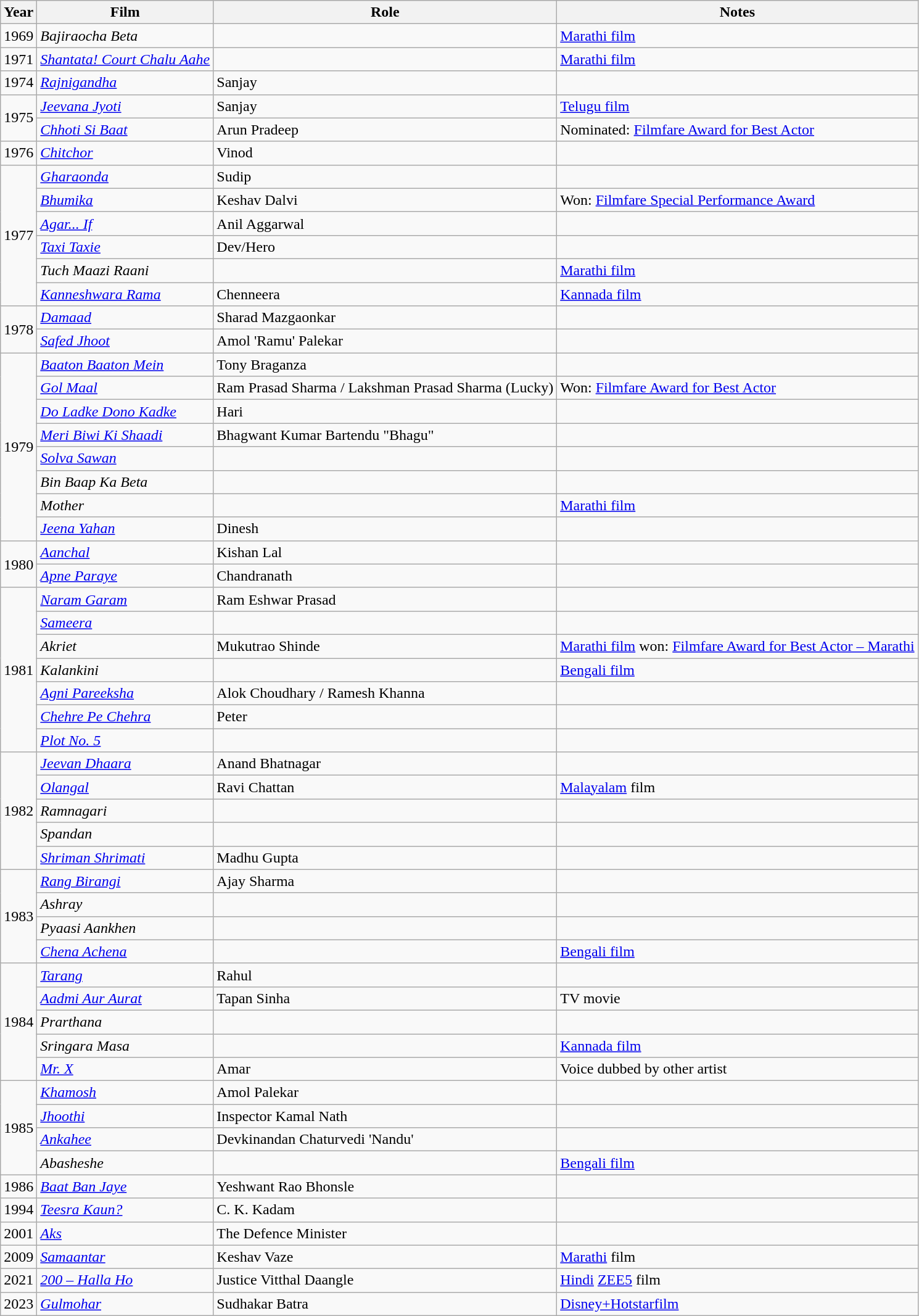<table class="wikitable sortable">
<tr>
<th>Year</th>
<th>Film</th>
<th>Role</th>
<th class="unsortable">Notes</th>
</tr>
<tr>
<td>1969</td>
<td><em>Bajiraocha Beta</em></td>
<td></td>
<td><a href='#'>Marathi film</a></td>
</tr>
<tr>
<td>1971</td>
<td><em><a href='#'>Shantata! Court Chalu Aahe</a></em></td>
<td></td>
<td><a href='#'>Marathi film</a></td>
</tr>
<tr>
<td>1974</td>
<td><em><a href='#'>Rajnigandha</a></em></td>
<td>Sanjay</td>
<td></td>
</tr>
<tr>
<td rowspan="2">1975</td>
<td><em><a href='#'>Jeevana Jyoti</a></em></td>
<td>Sanjay</td>
<td><a href='#'>Telugu film</a></td>
</tr>
<tr>
<td><em><a href='#'>Chhoti Si Baat</a></em></td>
<td>Arun Pradeep</td>
<td>Nominated: <a href='#'>Filmfare Award for Best Actor</a></td>
</tr>
<tr>
<td>1976</td>
<td><em><a href='#'>Chitchor</a></em></td>
<td>Vinod</td>
<td></td>
</tr>
<tr>
<td rowspan=6>1977</td>
<td><em><a href='#'>Gharaonda</a></em></td>
<td>Sudip</td>
<td></td>
</tr>
<tr>
<td><em><a href='#'>Bhumika</a></em></td>
<td>Keshav Dalvi</td>
<td>Won: <a href='#'>Filmfare Special Performance Award</a></td>
</tr>
<tr>
<td><em><a href='#'>Agar... If</a></em></td>
<td>Anil Aggarwal</td>
<td></td>
</tr>
<tr>
<td><em><a href='#'>Taxi Taxie</a></em></td>
<td>Dev/Hero</td>
<td></td>
</tr>
<tr>
<td><em>Tuch Maazi Raani</em></td>
<td></td>
<td><a href='#'>Marathi film</a></td>
</tr>
<tr>
<td><em><a href='#'>Kanneshwara Rama</a></em></td>
<td>Chenneera</td>
<td><a href='#'>Kannada film</a></td>
</tr>
<tr>
<td rowspan=2>1978</td>
<td><em><a href='#'>Damaad</a></em></td>
<td>Sharad Mazgaonkar</td>
<td></td>
</tr>
<tr>
<td><em><a href='#'>Safed Jhoot</a></em></td>
<td>Amol 'Ramu' Palekar</td>
<td></td>
</tr>
<tr>
<td rowspan=8>1979</td>
<td><em><a href='#'>Baaton Baaton Mein</a></em></td>
<td>Tony Braganza</td>
<td></td>
</tr>
<tr>
<td><em><a href='#'>Gol Maal</a></em></td>
<td>Ram Prasad Sharma / Lakshman Prasad Sharma (Lucky)</td>
<td>Won: <a href='#'>Filmfare Award for Best Actor</a></td>
</tr>
<tr>
<td><em><a href='#'>Do Ladke Dono Kadke</a></em></td>
<td>Hari</td>
<td></td>
</tr>
<tr>
<td><em><a href='#'>Meri Biwi Ki Shaadi</a></em></td>
<td>Bhagwant Kumar Bartendu "Bhagu"</td>
<td></td>
</tr>
<tr>
<td><em><a href='#'>Solva Sawan</a></em></td>
<td></td>
<td></td>
</tr>
<tr>
<td><em>Bin Baap Ka Beta</em></td>
<td></td>
<td></td>
</tr>
<tr>
<td><em>Mother</em></td>
<td></td>
<td><a href='#'>Marathi film</a></td>
</tr>
<tr>
<td><em><a href='#'>Jeena Yahan</a></em></td>
<td>Dinesh</td>
<td></td>
</tr>
<tr>
<td rowspan=2>1980</td>
<td><em><a href='#'>Aanchal</a></em></td>
<td>Kishan Lal</td>
<td></td>
</tr>
<tr>
<td><em><a href='#'>Apne Paraye</a></em></td>
<td>Chandranath</td>
<td></td>
</tr>
<tr>
<td rowspan=7>1981</td>
<td><em><a href='#'>Naram Garam</a></em></td>
<td>Ram Eshwar Prasad</td>
<td></td>
</tr>
<tr>
<td><em><a href='#'>Sameera</a></em></td>
<td></td>
<td></td>
</tr>
<tr>
<td><em>Akriet</em></td>
<td>Mukutrao Shinde</td>
<td><a href='#'>Marathi film</a> won: <a href='#'>Filmfare Award for Best Actor – Marathi</a></td>
</tr>
<tr>
<td><em>Kalankini</em></td>
<td></td>
<td><a href='#'>Bengali film</a></td>
</tr>
<tr>
<td><em><a href='#'>Agni Pareeksha</a></em></td>
<td>Alok Choudhary / Ramesh Khanna</td>
<td></td>
</tr>
<tr>
<td><em><a href='#'>Chehre Pe Chehra</a></em></td>
<td>Peter</td>
<td></td>
</tr>
<tr>
<td><em><a href='#'>Plot No. 5</a></em></td>
<td></td>
<td></td>
</tr>
<tr>
<td rowspan=5>1982</td>
<td><em><a href='#'>Jeevan Dhaara</a></em></td>
<td>Anand Bhatnagar</td>
<td></td>
</tr>
<tr>
<td><em><a href='#'>Olangal</a></em></td>
<td>Ravi Chattan</td>
<td><a href='#'>Malayalam</a> film</td>
</tr>
<tr>
<td><em>Ramnagari</em></td>
<td></td>
<td></td>
</tr>
<tr>
<td><em>Spandan</em></td>
<td></td>
<td></td>
</tr>
<tr>
<td><em><a href='#'>Shriman Shrimati</a></em></td>
<td>Madhu Gupta</td>
<td></td>
</tr>
<tr>
<td rowspan=4>1983</td>
<td><em><a href='#'>Rang Birangi</a></em></td>
<td>Ajay Sharma</td>
<td></td>
</tr>
<tr>
<td><em>Ashray</em></td>
<td></td>
<td></td>
</tr>
<tr>
<td><em>Pyaasi Aankhen</em></td>
<td></td>
<td></td>
</tr>
<tr>
<td><em><a href='#'>Chena Achena</a></em></td>
<td></td>
<td><a href='#'>Bengali film</a></td>
</tr>
<tr>
<td rowspan=5>1984</td>
<td><em><a href='#'>Tarang</a></em></td>
<td>Rahul</td>
<td></td>
</tr>
<tr>
<td><em><a href='#'>Aadmi Aur Aurat</a></em></td>
<td>Tapan Sinha</td>
<td>TV movie</td>
</tr>
<tr>
<td><em>Prarthana</em></td>
<td></td>
<td></td>
</tr>
<tr>
<td><em>Sringara Masa</em></td>
<td></td>
<td><a href='#'>Kannada film</a></td>
</tr>
<tr>
<td><em><a href='#'>Mr. X</a></em></td>
<td>Amar</td>
<td>Voice dubbed by other artist</td>
</tr>
<tr>
<td rowspan=4>1985</td>
<td><em><a href='#'>Khamosh</a></em></td>
<td>Amol Palekar</td>
<td></td>
</tr>
<tr>
<td><em><a href='#'>Jhoothi</a></em></td>
<td>Inspector Kamal Nath</td>
<td></td>
</tr>
<tr>
<td><em><a href='#'>Ankahee</a></em></td>
<td>Devkinandan Chaturvedi 'Nandu'</td>
<td></td>
</tr>
<tr>
<td><em>Abasheshe</em></td>
<td></td>
<td><a href='#'>Bengali film</a></td>
</tr>
<tr>
<td>1986</td>
<td><em><a href='#'>Baat Ban Jaye</a></em></td>
<td>Yeshwant Rao Bhonsle</td>
<td></td>
</tr>
<tr>
<td>1994</td>
<td><em><a href='#'>Teesra Kaun?</a></em></td>
<td>C. K. Kadam</td>
<td></td>
</tr>
<tr>
<td>2001</td>
<td><em><a href='#'>Aks</a></em></td>
<td>The Defence Minister</td>
<td></td>
</tr>
<tr>
<td>2009</td>
<td><em><a href='#'>Samaantar</a></em></td>
<td>Keshav Vaze</td>
<td><a href='#'>Marathi</a> film</td>
</tr>
<tr>
<td>2021</td>
<td><em><a href='#'>200 – Halla Ho</a></em></td>
<td>Justice Vitthal Daangle</td>
<td><a href='#'>Hindi</a> <a href='#'>ZEE5</a> film</td>
</tr>
<tr>
<td>2023</td>
<td><em><a href='#'>Gulmohar</a></em></td>
<td>Sudhakar Batra</td>
<td><a href='#'>Disney+Hotstarfilm</a></td>
</tr>
</table>
